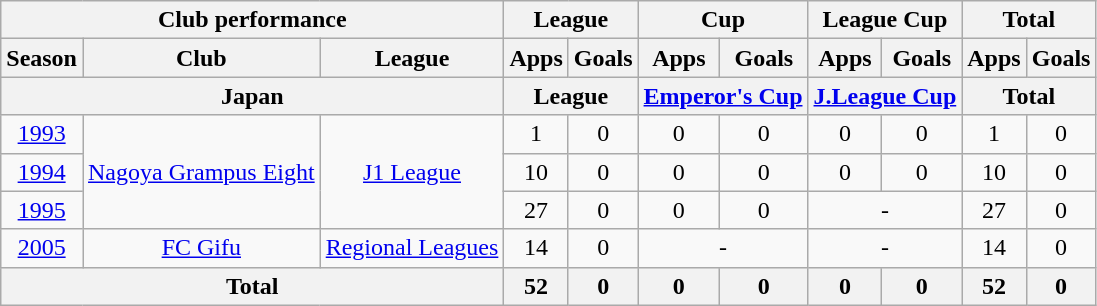<table class="wikitable" style="text-align:center;">
<tr>
<th colspan=3>Club performance</th>
<th colspan=2>League</th>
<th colspan=2>Cup</th>
<th colspan=2>League Cup</th>
<th colspan=2>Total</th>
</tr>
<tr>
<th>Season</th>
<th>Club</th>
<th>League</th>
<th>Apps</th>
<th>Goals</th>
<th>Apps</th>
<th>Goals</th>
<th>Apps</th>
<th>Goals</th>
<th>Apps</th>
<th>Goals</th>
</tr>
<tr>
<th colspan=3>Japan</th>
<th colspan=2>League</th>
<th colspan=2><a href='#'>Emperor's Cup</a></th>
<th colspan=2><a href='#'>J.League Cup</a></th>
<th colspan=2>Total</th>
</tr>
<tr>
<td><a href='#'>1993</a></td>
<td rowspan="3"><a href='#'>Nagoya Grampus Eight</a></td>
<td rowspan="3"><a href='#'>J1 League</a></td>
<td>1</td>
<td>0</td>
<td>0</td>
<td>0</td>
<td>0</td>
<td>0</td>
<td>1</td>
<td>0</td>
</tr>
<tr>
<td><a href='#'>1994</a></td>
<td>10</td>
<td>0</td>
<td>0</td>
<td>0</td>
<td>0</td>
<td>0</td>
<td>10</td>
<td>0</td>
</tr>
<tr>
<td><a href='#'>1995</a></td>
<td>27</td>
<td>0</td>
<td>0</td>
<td>0</td>
<td colspan="2">-</td>
<td>27</td>
<td>0</td>
</tr>
<tr>
<td><a href='#'>2005</a></td>
<td><a href='#'>FC Gifu</a></td>
<td><a href='#'>Regional Leagues</a></td>
<td>14</td>
<td>0</td>
<td colspan="2">-</td>
<td colspan="2">-</td>
<td>14</td>
<td>0</td>
</tr>
<tr>
<th colspan=3>Total</th>
<th>52</th>
<th>0</th>
<th>0</th>
<th>0</th>
<th>0</th>
<th>0</th>
<th>52</th>
<th>0</th>
</tr>
</table>
